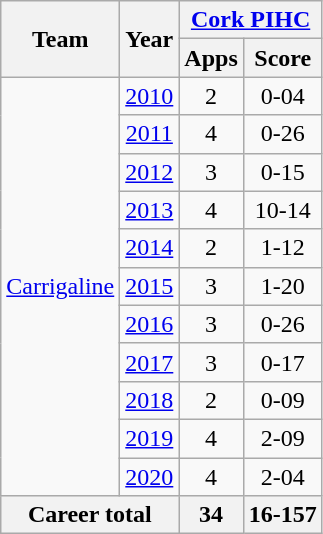<table class="wikitable" style="text-align:center">
<tr>
<th rowspan="2">Team</th>
<th rowspan="2">Year</th>
<th colspan="2"><a href='#'>Cork PIHC</a></th>
</tr>
<tr>
<th>Apps</th>
<th>Score</th>
</tr>
<tr>
<td rowspan="11"><a href='#'>Carrigaline</a></td>
<td><a href='#'>2010</a></td>
<td>2</td>
<td>0-04</td>
</tr>
<tr>
<td><a href='#'>2011</a></td>
<td>4</td>
<td>0-26</td>
</tr>
<tr>
<td><a href='#'>2012</a></td>
<td>3</td>
<td>0-15</td>
</tr>
<tr>
<td><a href='#'>2013</a></td>
<td>4</td>
<td>10-14</td>
</tr>
<tr>
<td><a href='#'>2014</a></td>
<td>2</td>
<td>1-12</td>
</tr>
<tr>
<td><a href='#'>2015</a></td>
<td>3</td>
<td>1-20</td>
</tr>
<tr>
<td><a href='#'>2016</a></td>
<td>3</td>
<td>0-26</td>
</tr>
<tr>
<td><a href='#'>2017</a></td>
<td>3</td>
<td>0-17</td>
</tr>
<tr>
<td><a href='#'>2018</a></td>
<td>2</td>
<td>0-09</td>
</tr>
<tr>
<td><a href='#'>2019</a></td>
<td>4</td>
<td>2-09</td>
</tr>
<tr>
<td><a href='#'>2020</a></td>
<td>4</td>
<td>2-04</td>
</tr>
<tr>
<th colspan="2">Career total</th>
<th>34</th>
<th>16-157</th>
</tr>
</table>
